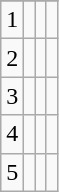<table class="wikitable sortable" style="text-align:center">
<tr>
</tr>
<tr>
<td>1</td>
<td></td>
<td></td>
<td></td>
</tr>
<tr>
<td>2</td>
<td></td>
<td></td>
<td></td>
</tr>
<tr>
<td>3</td>
<td></td>
<td></td>
<td></td>
</tr>
<tr>
<td>4</td>
<td></td>
<td></td>
<td></td>
</tr>
<tr>
<td>5</td>
<td></td>
<td></td>
<td></td>
</tr>
</table>
